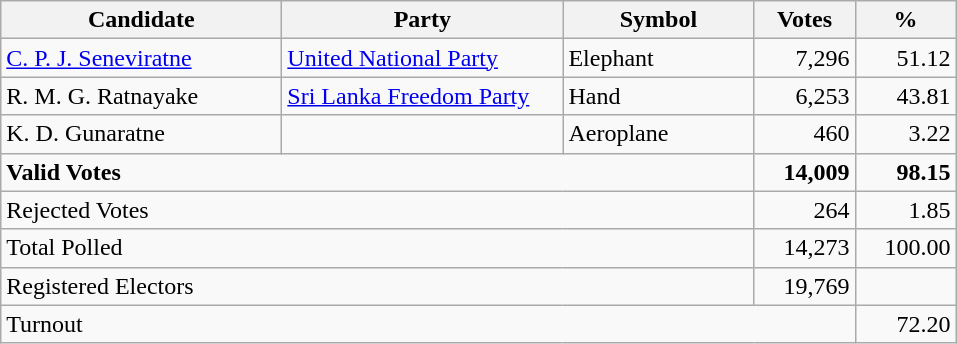<table class="wikitable" border="1" style="text-align:right;">
<tr>
<th align=left width="180">Candidate</th>
<th align=left width="180">Party</th>
<th align=left width="120">Symbol</th>
<th align=left width="60">Votes</th>
<th align=left width="60">%</th>
</tr>
<tr>
<td align=left><a href='#'>C. P. J. Seneviratne</a></td>
<td align=left><a href='#'>United National Party</a></td>
<td align=left>Elephant</td>
<td>7,296</td>
<td>51.12</td>
</tr>
<tr>
<td align=left>R. M. G. Ratnayake</td>
<td align=left><a href='#'>Sri Lanka Freedom Party</a></td>
<td align=left>Hand</td>
<td>6,253</td>
<td>43.81</td>
</tr>
<tr>
<td align=left>K. D. Gunaratne</td>
<td align=left></td>
<td align=left>Aeroplane</td>
<td>460</td>
<td>3.22</td>
</tr>
<tr>
<td align=left colspan=3><strong>Valid Votes</strong></td>
<td><strong>14,009</strong></td>
<td><strong>98.15</strong></td>
</tr>
<tr>
<td align=left colspan=3>Rejected Votes</td>
<td>264</td>
<td>1.85</td>
</tr>
<tr>
<td align=left colspan=3>Total Polled</td>
<td>14,273</td>
<td>100.00</td>
</tr>
<tr>
<td align=left colspan=3>Registered Electors</td>
<td>19,769</td>
<td></td>
</tr>
<tr>
<td align=left colspan=4>Turnout</td>
<td>72.20</td>
</tr>
</table>
